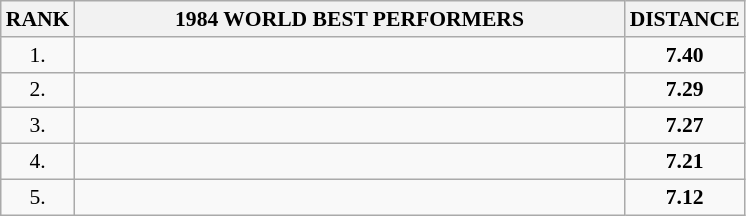<table class="wikitable" style="border-collapse: collapse; font-size: 90%;">
<tr>
<th>RANK</th>
<th align="center" style="width: 25em">1984 WORLD BEST PERFORMERS</th>
<th align="center" style="width: 5em">DISTANCE</th>
</tr>
<tr>
<td align="center">1.</td>
<td></td>
<td align="center"><strong>7.40</strong></td>
</tr>
<tr>
<td align="center">2.</td>
<td></td>
<td align="center"><strong>7.29</strong></td>
</tr>
<tr>
<td align="center">3.</td>
<td></td>
<td align="center"><strong>7.27</strong></td>
</tr>
<tr>
<td align="center">4.</td>
<td></td>
<td align="center"><strong>7.21</strong></td>
</tr>
<tr>
<td align="center">5.</td>
<td></td>
<td align="center"><strong>7.12</strong></td>
</tr>
</table>
